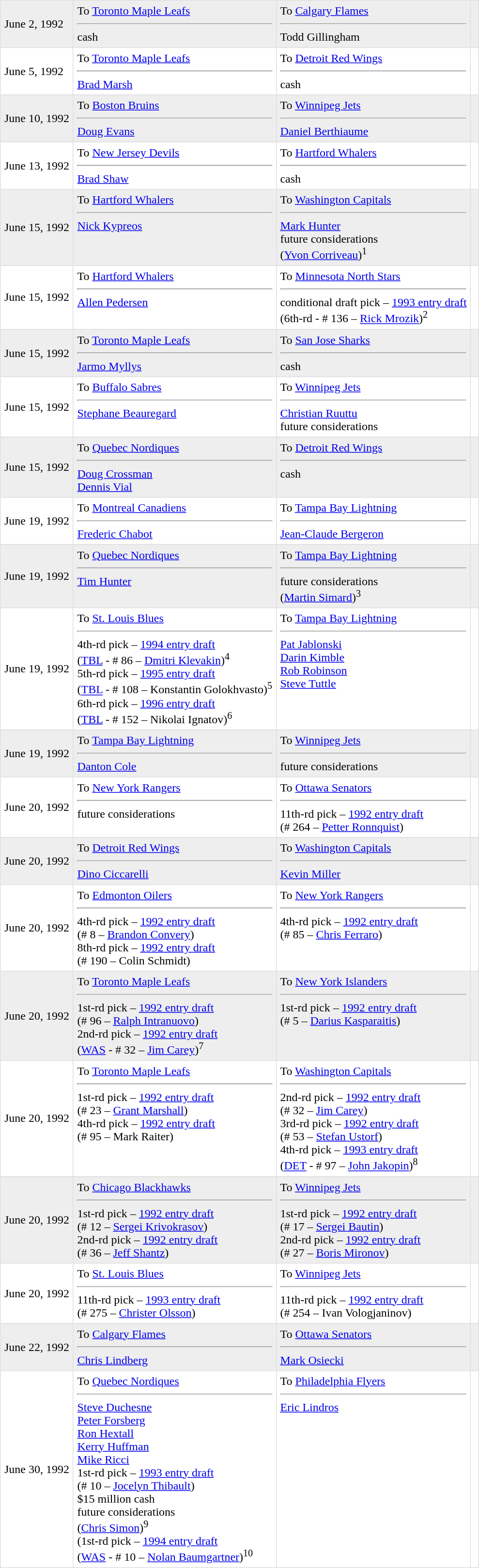<table border=1 style="border-collapse:collapse" bordercolor="#DFDFDF"  cellpadding="5">
<tr bgcolor="#eeeeee">
<td>June 2, 1992</td>
<td valign="top">To <a href='#'>Toronto Maple Leafs</a><hr>cash</td>
<td valign="top">To <a href='#'>Calgary Flames</a><hr>Todd Gillingham</td>
<td></td>
</tr>
<tr>
<td>June 5, 1992</td>
<td valign="top">To <a href='#'>Toronto Maple Leafs</a><hr><a href='#'>Brad Marsh</a></td>
<td valign="top">To <a href='#'>Detroit Red Wings</a><hr>cash</td>
<td></td>
</tr>
<tr>
</tr>
<tr bgcolor="#eeeeee">
<td>June 10, 1992</td>
<td valign="top">To <a href='#'>Boston Bruins</a><hr><a href='#'>Doug Evans</a></td>
<td valign="top">To <a href='#'>Winnipeg Jets</a><hr><a href='#'>Daniel Berthiaume</a></td>
<td></td>
</tr>
<tr>
<td>June 13, 1992</td>
<td valign="top">To <a href='#'>New Jersey Devils</a><hr><a href='#'>Brad Shaw</a></td>
<td valign="top">To <a href='#'>Hartford Whalers</a><hr>cash</td>
<td></td>
</tr>
<tr bgcolor="#eeeeee">
<td>June 15, 1992</td>
<td valign="top">To <a href='#'>Hartford Whalers</a><hr><a href='#'>Nick Kypreos</a></td>
<td valign="top">To <a href='#'>Washington Capitals</a><hr><a href='#'>Mark Hunter</a><br>future considerations<br>(<a href='#'>Yvon Corriveau</a>)<sup>1</sup></td>
<td></td>
</tr>
<tr>
<td>June 15, 1992</td>
<td valign="top">To <a href='#'>Hartford Whalers</a><hr><a href='#'>Allen Pedersen</a></td>
<td valign="top">To <a href='#'>Minnesota North Stars</a><hr>conditional draft pick – <a href='#'>1993 entry draft</a><br>(6th-rd - # 136 – <a href='#'>Rick Mrozik</a>)<sup>2</sup></td>
<td></td>
</tr>
<tr>
</tr>
<tr bgcolor="#eeeeee">
<td>June 15, 1992</td>
<td valign="top">To <a href='#'>Toronto Maple Leafs</a><hr><a href='#'>Jarmo Myllys</a></td>
<td valign="top">To <a href='#'>San Jose Sharks</a><hr>cash</td>
<td></td>
</tr>
<tr>
<td>June 15, 1992</td>
<td valign="top">To <a href='#'>Buffalo Sabres</a><hr><a href='#'>Stephane Beauregard</a></td>
<td valign="top">To <a href='#'>Winnipeg Jets</a><hr><a href='#'>Christian Ruuttu</a><br>future considerations</td>
<td></td>
</tr>
<tr bgcolor="#eeeeee">
<td>June 15, 1992</td>
<td valign="top">To <a href='#'>Quebec Nordiques</a><hr><a href='#'>Doug Crossman</a><br><a href='#'>Dennis Vial</a></td>
<td valign="top">To <a href='#'>Detroit Red Wings</a><hr>cash</td>
<td></td>
</tr>
<tr>
<td>June 19, 1992</td>
<td valign="top">To <a href='#'>Montreal Canadiens</a><hr><a href='#'>Frederic Chabot</a></td>
<td valign="top">To <a href='#'>Tampa Bay Lightning</a><hr><a href='#'>Jean-Claude Bergeron</a></td>
<td></td>
</tr>
<tr>
</tr>
<tr bgcolor="#eeeeee">
<td>June 19, 1992</td>
<td valign="top">To <a href='#'>Quebec Nordiques</a><hr><a href='#'>Tim Hunter</a></td>
<td valign="top">To <a href='#'>Tampa Bay Lightning</a><hr>future considerations<br>(<a href='#'>Martin Simard</a>)<sup>3</sup></td>
<td></td>
</tr>
<tr>
<td>June 19, 1992</td>
<td valign="top">To <a href='#'>St. Louis Blues</a><hr>4th-rd pick – <a href='#'>1994 entry draft</a><br>(<a href='#'>TBL</a> - # 86 – <a href='#'>Dmitri Klevakin</a>)<sup>4</sup><br>5th-rd pick – <a href='#'>1995 entry draft</a><br>(<a href='#'>TBL</a> - # 108 – Konstantin Golokhvasto)<sup>5</sup><br>6th-rd pick – <a href='#'>1996 entry draft</a><br>(<a href='#'>TBL</a> - # 152 – Nikolai Ignatov)<sup>6</sup></td>
<td valign="top">To <a href='#'>Tampa Bay Lightning</a><hr><a href='#'>Pat Jablonski</a><br><a href='#'>Darin Kimble</a><br><a href='#'>Rob Robinson</a><br><a href='#'>Steve Tuttle</a></td>
<td></td>
</tr>
<tr bgcolor="#eeeeee">
<td>June 19, 1992</td>
<td valign="top">To <a href='#'>Tampa Bay Lightning</a><hr><a href='#'>Danton Cole</a></td>
<td valign="top">To <a href='#'>Winnipeg Jets</a><hr>future considerations</td>
<td></td>
</tr>
<tr>
<td>June 20, 1992</td>
<td valign="top">To <a href='#'>New York Rangers</a><hr>future considerations</td>
<td valign="top">To <a href='#'>Ottawa Senators</a><hr>11th-rd pick – <a href='#'>1992 entry draft</a><br>(# 264 – <a href='#'>Petter Ronnquist</a>)</td>
<td></td>
</tr>
<tr>
</tr>
<tr bgcolor="#eeeeee">
<td>June 20, 1992</td>
<td valign="top">To <a href='#'>Detroit Red Wings</a><hr><a href='#'>Dino Ciccarelli</a></td>
<td valign="top">To <a href='#'>Washington Capitals</a><hr><a href='#'>Kevin Miller</a></td>
<td></td>
</tr>
<tr>
<td>June 20, 1992</td>
<td valign="top">To <a href='#'>Edmonton Oilers</a><hr>4th-rd pick – <a href='#'>1992 entry draft</a><br>(# 8 – <a href='#'>Brandon Convery</a>)<br>8th-rd pick – <a href='#'>1992 entry draft</a><br>(# 190 – Colin Schmidt)</td>
<td valign="top">To <a href='#'>New York Rangers</a><hr>4th-rd pick – <a href='#'>1992 entry draft</a><br>(# 85 – <a href='#'>Chris Ferraro</a>)</td>
<td></td>
</tr>
<tr bgcolor="#eeeeee">
<td>June 20, 1992</td>
<td valign="top">To <a href='#'>Toronto Maple Leafs</a><hr>1st-rd pick – <a href='#'>1992 entry draft</a><br>(# 96 – <a href='#'>Ralph Intranuovo</a>)<br>2nd-rd pick – <a href='#'>1992 entry draft</a><br>(<a href='#'>WAS</a> - # 32 – <a href='#'>Jim Carey</a>)<sup>7</sup></td>
<td valign="top">To <a href='#'>New York Islanders</a><hr>1st-rd pick – <a href='#'>1992 entry draft</a><br>(# 5 – <a href='#'>Darius Kasparaitis</a>)</td>
<td></td>
</tr>
<tr>
<td>June 20, 1992</td>
<td valign="top">To <a href='#'>Toronto Maple Leafs</a><hr>1st-rd pick – <a href='#'>1992 entry draft</a><br>(# 23 – <a href='#'>Grant Marshall</a>)<br>4th-rd pick – <a href='#'>1992 entry draft</a><br>(# 95 – Mark Raiter)</td>
<td valign="top">To <a href='#'>Washington Capitals</a><hr>2nd-rd pick – <a href='#'>1992 entry draft</a><br>(# 32 – <a href='#'>Jim Carey</a>)<br>3rd-rd pick – <a href='#'>1992 entry draft</a><br>(# 53 – <a href='#'>Stefan Ustorf</a>)<br>4th-rd pick – <a href='#'>1993 entry draft</a><br>(<a href='#'>DET</a> - # 97 – <a href='#'>John Jakopin</a>)<sup>8</sup></td>
<td></td>
</tr>
<tr>
</tr>
<tr bgcolor="#eeeeee">
<td>June 20, 1992</td>
<td valign="top">To <a href='#'>Chicago Blackhawks</a><hr>1st-rd pick – <a href='#'>1992 entry draft</a><br>(# 12 – <a href='#'>Sergei Krivokrasov</a>)<br>2nd-rd pick – <a href='#'>1992 entry draft</a><br>(# 36 – <a href='#'>Jeff Shantz</a>)</td>
<td valign="top">To <a href='#'>Winnipeg Jets</a><hr>1st-rd pick – <a href='#'>1992 entry draft</a><br>(# 17 – <a href='#'>Sergei Bautin</a>)<br>2nd-rd pick – <a href='#'>1992 entry draft</a><br>(# 27 – <a href='#'>Boris Mironov</a>)</td>
<td></td>
</tr>
<tr>
<td>June 20, 1992</td>
<td valign="top">To <a href='#'>St. Louis Blues</a><hr>11th-rd pick – <a href='#'>1993 entry draft</a><br>(# 275 – <a href='#'>Christer Olsson</a>)</td>
<td valign="top">To <a href='#'>Winnipeg Jets</a><hr>11th-rd pick – <a href='#'>1992 entry draft</a><br>(# 254 – Ivan Vologjaninov)</td>
<td></td>
</tr>
<tr bgcolor="#eeeeee">
<td>June 22, 1992</td>
<td valign="top">To <a href='#'>Calgary Flames</a><hr><a href='#'>Chris Lindberg</a></td>
<td valign="top">To <a href='#'>Ottawa Senators</a><hr><a href='#'>Mark Osiecki</a></td>
<td></td>
</tr>
<tr>
<td>June 30, 1992</td>
<td valign="top">To <a href='#'>Quebec Nordiques</a><hr><a href='#'>Steve Duchesne</a><br><a href='#'>Peter Forsberg</a><br><a href='#'>Ron Hextall</a><br><a href='#'>Kerry Huffman</a><br><a href='#'>Mike Ricci</a><br>1st-rd pick – <a href='#'>1993 entry draft</a><br>(# 10 – <a href='#'>Jocelyn Thibault</a>)<br>$15 million cash<br>future considerations<br>(<a href='#'>Chris Simon</a>)<sup>9</sup><br>(1st-rd pick – <a href='#'>1994 entry draft</a><br>(<a href='#'>WAS</a> - # 10 – <a href='#'>Nolan Baumgartner</a>)<sup>10</sup></td>
<td valign="top">To <a href='#'>Philadelphia Flyers</a><hr><a href='#'>Eric Lindros</a></td>
<td></td>
</tr>
</table>
